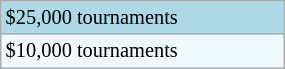<table class="wikitable" style="font-size:85%;" width=15%>
<tr bgcolor="lightblue">
<td>$25,000 tournaments</td>
</tr>
<tr bgcolor="#f0f8ff">
<td>$10,000 tournaments</td>
</tr>
</table>
